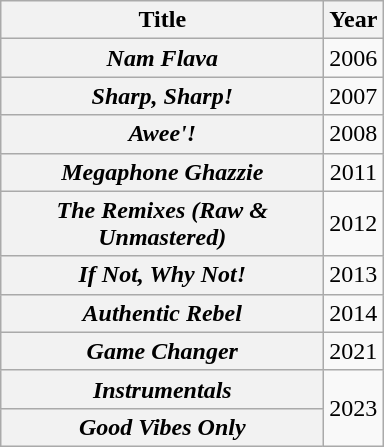<table class="wikitable plainrowheaders" style="text-align:center;">
<tr>
<th scope="col" style="width:13em;">Title</th>
<th scope="col" style="width:1em;">Year</th>
</tr>
<tr>
<th scope="row"><em>Nam Flava</em></th>
<td>2006</td>
</tr>
<tr>
<th scope="row"><em>Sharp, Sharp!</em></th>
<td>2007</td>
</tr>
<tr>
<th scope="row"><em>Awee'!</em></th>
<td>2008</td>
</tr>
<tr>
<th scope="row"><em>Megaphone Ghazzie</em></th>
<td>2011</td>
</tr>
<tr>
<th scope="row"><em>The Remixes (Raw & Unmastered)</em></th>
<td>2012</td>
</tr>
<tr>
<th scope="row"><em>If Not, Why Not!</em></th>
<td>2013</td>
</tr>
<tr>
<th scope="row"><em>Authentic Rebel</em></th>
<td>2014</td>
</tr>
<tr>
<th scope="row"><em>Game Changer</em></th>
<td>2021</td>
</tr>
<tr>
<th scope="row"><em>Instrumentals</em></th>
<td rowspan="2">2023</td>
</tr>
<tr>
<th scope="row"><em>Good Vibes Only</em></th>
</tr>
</table>
